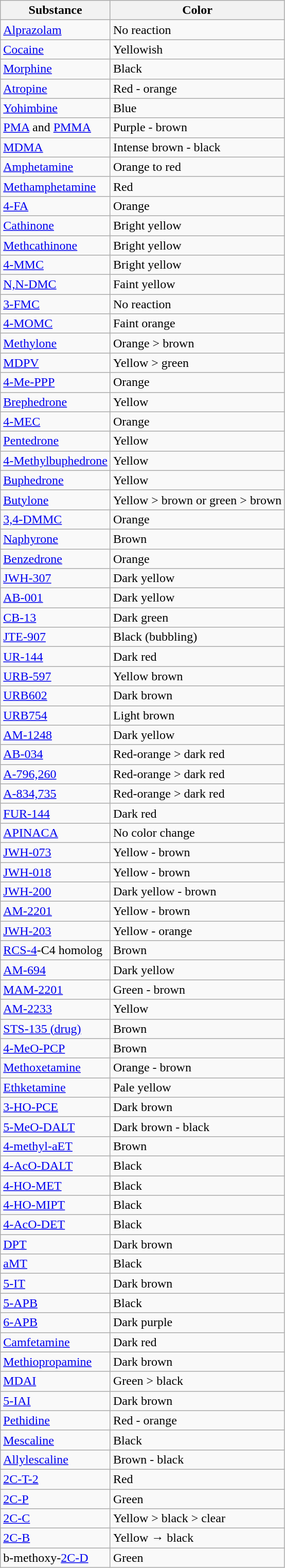<table class="wikitable sortable">
<tr>
<th>Substance</th>
<th>Color</th>
</tr>
<tr>
<td><a href='#'>Alprazolam</a></td>
<td>No reaction</td>
</tr>
<tr>
<td><a href='#'>Cocaine</a></td>
<td>Yellowish</td>
</tr>
<tr>
<td><a href='#'>Morphine</a></td>
<td>Black</td>
</tr>
<tr>
<td><a href='#'>Atropine</a></td>
<td>Red - orange</td>
</tr>
<tr>
<td><a href='#'>Yohimbine</a></td>
<td>Blue</td>
</tr>
<tr>
<td><a href='#'>PMA</a> and <a href='#'>PMMA</a></td>
<td>Purple - brown</td>
</tr>
<tr>
<td><a href='#'>MDMA</a></td>
<td>Intense brown - black</td>
</tr>
<tr>
<td><a href='#'>Amphetamine</a></td>
<td>Orange to red</td>
</tr>
<tr>
<td><a href='#'>Methamphetamine</a></td>
<td>Red</td>
</tr>
<tr>
<td><a href='#'>4-FA</a></td>
<td>Orange</td>
</tr>
<tr>
<td><a href='#'>Cathinone</a></td>
<td>Bright yellow</td>
</tr>
<tr>
<td><a href='#'>Methcathinone</a></td>
<td>Bright yellow</td>
</tr>
<tr>
<td><a href='#'>4-MMC</a></td>
<td>Bright yellow</td>
</tr>
<tr>
<td><a href='#'>N,N-DMC</a></td>
<td>Faint yellow</td>
</tr>
<tr>
<td><a href='#'>3-FMC</a></td>
<td>No reaction</td>
</tr>
<tr>
<td><a href='#'>4-MOMC</a></td>
<td>Faint orange</td>
</tr>
<tr>
<td><a href='#'>Methylone</a></td>
<td>Orange > brown</td>
</tr>
<tr>
<td><a href='#'>MDPV</a></td>
<td>Yellow > green</td>
</tr>
<tr>
<td><a href='#'>4-Me-PPP</a></td>
<td>Orange</td>
</tr>
<tr>
<td><a href='#'>Brephedrone</a></td>
<td>Yellow</td>
</tr>
<tr>
<td><a href='#'>4-MEC</a></td>
<td>Orange</td>
</tr>
<tr>
<td><a href='#'>Pentedrone</a></td>
<td>Yellow</td>
</tr>
<tr>
<td><a href='#'>4-Methylbuphedrone</a></td>
<td>Yellow</td>
</tr>
<tr>
<td><a href='#'>Buphedrone</a></td>
<td>Yellow</td>
</tr>
<tr>
<td><a href='#'>Butylone</a></td>
<td>Yellow > brown or green > brown</td>
</tr>
<tr>
<td><a href='#'>3,4-DMMC</a></td>
<td>Orange</td>
</tr>
<tr>
<td><a href='#'>Naphyrone</a></td>
<td>Brown</td>
</tr>
<tr>
<td><a href='#'>Benzedrone</a></td>
<td>Orange</td>
</tr>
<tr>
<td><a href='#'>JWH-307</a></td>
<td>Dark yellow</td>
</tr>
<tr>
<td><a href='#'>AB-001</a></td>
<td>Dark yellow</td>
</tr>
<tr>
<td><a href='#'>CB-13</a></td>
<td>Dark green</td>
</tr>
<tr>
<td><a href='#'>JTE-907</a></td>
<td>Black (bubbling)</td>
</tr>
<tr>
<td><a href='#'>UR-144</a></td>
<td>Dark red</td>
</tr>
<tr>
<td><a href='#'>URB-597</a></td>
<td>Yellow brown</td>
</tr>
<tr>
<td><a href='#'>URB602</a></td>
<td>Dark brown</td>
</tr>
<tr>
<td><a href='#'>URB754</a></td>
<td>Light brown</td>
</tr>
<tr>
<td><a href='#'>AM-1248</a></td>
<td>Dark yellow</td>
</tr>
<tr>
<td><a href='#'>AB-034</a></td>
<td>Red-orange > dark red</td>
</tr>
<tr>
<td><a href='#'>A-796,260</a></td>
<td>Red-orange > dark red</td>
</tr>
<tr>
<td><a href='#'>A-834,735</a></td>
<td>Red-orange > dark red</td>
</tr>
<tr>
<td><a href='#'>FUR-144</a></td>
<td>Dark red</td>
</tr>
<tr>
<td><a href='#'>APINACA</a></td>
<td>No color change</td>
</tr>
<tr>
<td><a href='#'>JWH-073</a></td>
<td>Yellow - brown</td>
</tr>
<tr>
<td><a href='#'>JWH-018</a></td>
<td>Yellow - brown</td>
</tr>
<tr>
<td><a href='#'>JWH-200</a></td>
<td>Dark yellow - brown</td>
</tr>
<tr>
<td><a href='#'>AM-2201</a></td>
<td>Yellow - brown</td>
</tr>
<tr>
<td><a href='#'>JWH-203</a></td>
<td>Yellow - orange</td>
</tr>
<tr>
<td><a href='#'>RCS-4</a>-C4 homolog</td>
<td>Brown</td>
</tr>
<tr>
<td><a href='#'>AM-694</a></td>
<td>Dark yellow</td>
</tr>
<tr>
<td><a href='#'>MAM-2201</a></td>
<td>Green - brown</td>
</tr>
<tr>
<td><a href='#'>AM-2233</a></td>
<td>Yellow</td>
</tr>
<tr>
<td><a href='#'>STS-135 (drug)</a></td>
<td>Brown</td>
</tr>
<tr>
<td><a href='#'>4-MeO-PCP</a></td>
<td>Brown</td>
</tr>
<tr>
<td><a href='#'>Methoxetamine</a></td>
<td>Orange - brown</td>
</tr>
<tr>
<td><a href='#'>Ethketamine</a></td>
<td>Pale yellow</td>
</tr>
<tr>
<td><a href='#'>3-HO-PCE</a></td>
<td>Dark brown</td>
</tr>
<tr>
<td><a href='#'>5-MeO-DALT</a></td>
<td>Dark brown - black</td>
</tr>
<tr>
<td><a href='#'>4-methyl-aET</a></td>
<td>Brown</td>
</tr>
<tr>
<td><a href='#'>4-AcO-DALT</a></td>
<td>Black</td>
</tr>
<tr>
<td><a href='#'>4-HO-MET</a></td>
<td>Black</td>
</tr>
<tr>
<td><a href='#'>4-HO-MIPT</a></td>
<td>Black</td>
</tr>
<tr>
<td><a href='#'>4-AcO-DET</a></td>
<td>Black</td>
</tr>
<tr>
<td><a href='#'>DPT</a></td>
<td>Dark brown</td>
</tr>
<tr>
<td><a href='#'>aMT</a></td>
<td>Black</td>
</tr>
<tr>
<td><a href='#'>5-IT</a></td>
<td>Dark brown</td>
</tr>
<tr>
<td><a href='#'>5-APB</a></td>
<td>Black</td>
</tr>
<tr>
<td><a href='#'>6-APB</a></td>
<td>Dark purple</td>
</tr>
<tr>
<td><a href='#'>Camfetamine</a></td>
<td>Dark red</td>
</tr>
<tr>
<td><a href='#'>Methiopropamine</a></td>
<td>Dark brown</td>
</tr>
<tr>
<td><a href='#'>MDAI</a></td>
<td>Green > black</td>
</tr>
<tr>
<td><a href='#'>5-IAI</a></td>
<td>Dark brown</td>
</tr>
<tr>
<td><a href='#'>Pethidine</a></td>
<td>Red - orange</td>
</tr>
<tr>
<td><a href='#'>Mescaline</a></td>
<td>Black</td>
</tr>
<tr>
<td><a href='#'>Allylescaline</a></td>
<td>Brown - black</td>
</tr>
<tr>
<td><a href='#'>2C-T-2</a></td>
<td>Red</td>
</tr>
<tr>
<td><a href='#'>2C-P</a></td>
<td>Green</td>
</tr>
<tr>
<td><a href='#'>2C-C</a></td>
<td>Yellow > black > clear</td>
</tr>
<tr>
<td><a href='#'>2C-B</a></td>
<td>Yellow → black</td>
</tr>
<tr>
<td>b-methoxy-<a href='#'>2C-D</a></td>
<td>Green</td>
</tr>
</table>
